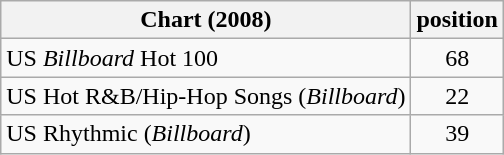<table class="wikitable sortable">
<tr>
<th>Chart (2008)</th>
<th>position</th>
</tr>
<tr>
<td>US <em>Billboard</em> Hot 100</td>
<td style="text-align:center;">68</td>
</tr>
<tr>
<td>US Hot R&B/Hip-Hop Songs (<em>Billboard</em>)</td>
<td style="text-align:center;">22</td>
</tr>
<tr>
<td>US Rhythmic (<em>Billboard</em>)</td>
<td style="text-align:center;">39</td>
</tr>
</table>
